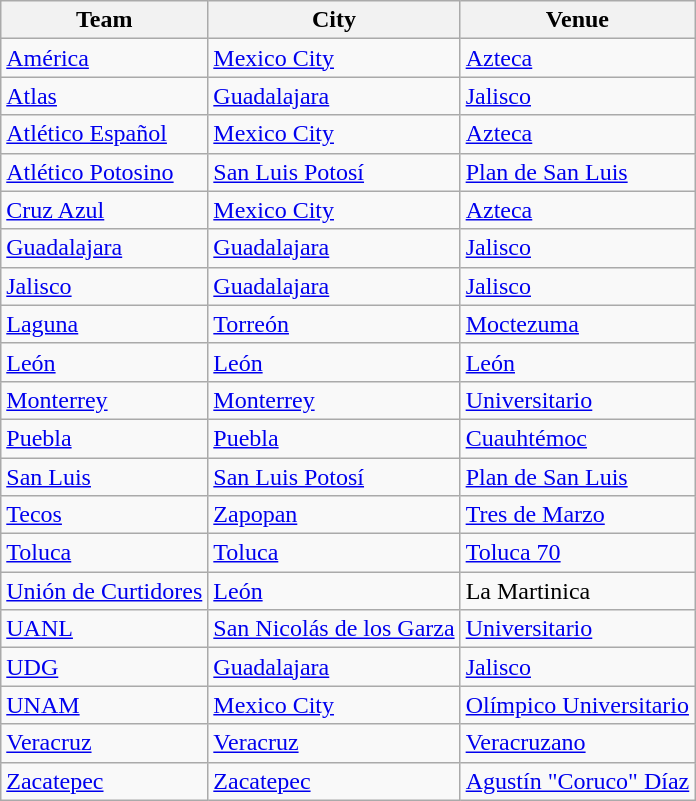<table class="wikitable sortable">
<tr>
<th>Team</th>
<th>City</th>
<th>Venue</th>
</tr>
<tr>
<td><a href='#'>América</a></td>
<td><a href='#'>Mexico City</a></td>
<td><a href='#'>Azteca</a></td>
</tr>
<tr>
<td><a href='#'>Atlas</a></td>
<td><a href='#'>Guadalajara</a></td>
<td><a href='#'>Jalisco</a></td>
</tr>
<tr>
<td><a href='#'>Atlético Español</a></td>
<td><a href='#'>Mexico City</a></td>
<td><a href='#'>Azteca</a></td>
</tr>
<tr>
<td><a href='#'>Atlético Potosino</a></td>
<td><a href='#'>San Luis Potosí</a></td>
<td><a href='#'>Plan de San Luis</a></td>
</tr>
<tr>
<td><a href='#'>Cruz Azul</a></td>
<td><a href='#'>Mexico City</a></td>
<td><a href='#'>Azteca</a></td>
</tr>
<tr>
<td><a href='#'>Guadalajara</a></td>
<td><a href='#'>Guadalajara</a></td>
<td><a href='#'>Jalisco</a></td>
</tr>
<tr>
<td><a href='#'>Jalisco</a></td>
<td><a href='#'>Guadalajara</a></td>
<td><a href='#'>Jalisco</a></td>
</tr>
<tr>
<td><a href='#'>Laguna</a></td>
<td><a href='#'>Torreón</a></td>
<td><a href='#'>Moctezuma</a></td>
</tr>
<tr>
<td><a href='#'>León</a></td>
<td><a href='#'>León</a></td>
<td><a href='#'>León</a></td>
</tr>
<tr>
<td><a href='#'>Monterrey</a></td>
<td><a href='#'>Monterrey</a></td>
<td><a href='#'>Universitario</a></td>
</tr>
<tr>
<td><a href='#'>Puebla</a></td>
<td><a href='#'>Puebla</a></td>
<td><a href='#'>Cuauhtémoc</a></td>
</tr>
<tr>
<td><a href='#'>San Luis</a></td>
<td><a href='#'>San Luis Potosí</a></td>
<td><a href='#'>Plan de San Luis</a></td>
</tr>
<tr>
<td><a href='#'>Tecos</a></td>
<td><a href='#'>Zapopan</a></td>
<td><a href='#'>Tres de Marzo</a></td>
</tr>
<tr>
<td><a href='#'>Toluca</a></td>
<td><a href='#'>Toluca</a></td>
<td><a href='#'>Toluca 70</a></td>
</tr>
<tr>
<td><a href='#'>Unión de Curtidores</a></td>
<td><a href='#'>León</a></td>
<td>La Martinica</td>
</tr>
<tr>
<td><a href='#'>UANL</a></td>
<td><a href='#'>San Nicolás de los Garza</a></td>
<td><a href='#'>Universitario</a></td>
</tr>
<tr>
<td><a href='#'>UDG</a></td>
<td><a href='#'>Guadalajara</a></td>
<td><a href='#'>Jalisco</a></td>
</tr>
<tr>
<td><a href='#'>UNAM</a></td>
<td><a href='#'>Mexico City</a></td>
<td><a href='#'>Olímpico Universitario</a></td>
</tr>
<tr>
<td><a href='#'>Veracruz</a></td>
<td><a href='#'>Veracruz</a></td>
<td><a href='#'>Veracruzano</a></td>
</tr>
<tr>
<td><a href='#'>Zacatepec</a></td>
<td><a href='#'>Zacatepec</a></td>
<td><a href='#'>Agustín "Coruco" Díaz</a></td>
</tr>
</table>
